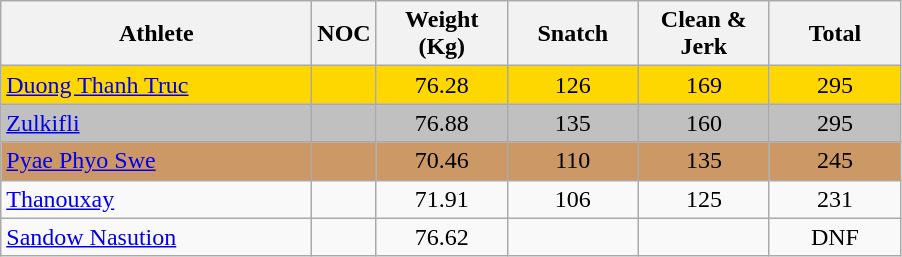<table class="wikitable" style="text-align:center">
<tr>
<th width=200>Athlete</th>
<th width=10>NOC</th>
<th width=80>Weight (Kg)</th>
<th width=80>Snatch</th>
<th width=80>Clean & Jerk</th>
<th width=80>Total</th>
</tr>
<tr bgcolor=gold>
<td align="left"><a href='#'>Duong Thanh Truc</a></td>
<td></td>
<td>76.28</td>
<td>126</td>
<td>169</td>
<td>295</td>
</tr>
<tr bgcolor=silver>
<td align="left"><a href='#'>Zulkifli</a></td>
<td></td>
<td>76.88</td>
<td>135</td>
<td>160</td>
<td>295</td>
</tr>
<tr bgcolor=CC9966>
<td align="left"><a href='#'>Pyae Phyo Swe</a></td>
<td></td>
<td>70.46</td>
<td>110</td>
<td>135</td>
<td>245</td>
</tr>
<tr>
<td align="left"><a href='#'>Thanouxay</a></td>
<td></td>
<td>71.91</td>
<td>106</td>
<td>125</td>
<td>231</td>
</tr>
<tr>
<td align="left"><a href='#'>Sandow Nasution</a></td>
<td></td>
<td>76.62</td>
<td></td>
<td></td>
<td>DNF</td>
</tr>
</table>
